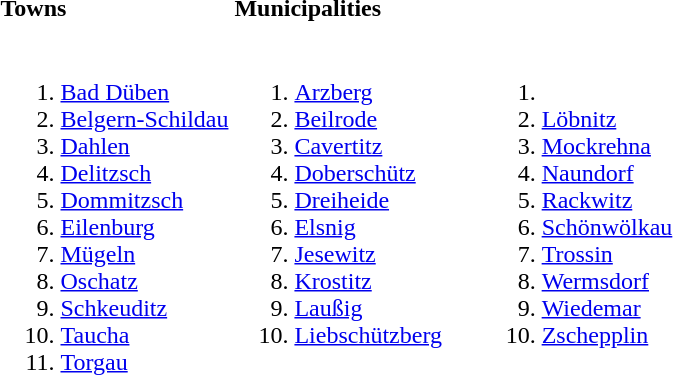<table>
<tr>
<th align=left width=33%>Towns</th>
<th colspan=2 align=left width=67%>Municipalities</th>
</tr>
<tr valign=top>
<td><br><ol><li><a href='#'>Bad Düben</a></li><li><a href='#'>Belgern-Schildau</a></li><li><a href='#'>Dahlen</a></li><li><a href='#'>Delitzsch</a></li><li><a href='#'>Dommitzsch</a></li><li><a href='#'>Eilenburg</a></li><li><a href='#'>Mügeln</a></li><li><a href='#'>Oschatz</a></li><li><a href='#'>Schkeuditz</a></li><li><a href='#'>Taucha</a></li><li><a href='#'>Torgau</a></li></ol></td>
<td><br><ol><li><a href='#'>Arzberg</a></li><li><a href='#'>Beilrode</a></li><li><a href='#'>Cavertitz</a></li><li><a href='#'>Doberschütz</a></li><li><a href='#'>Dreiheide</a></li><li><a href='#'>Elsnig</a></li><li><a href='#'>Jesewitz</a></li><li><a href='#'>Krostitz</a></li><li><a href='#'>Laußig</a></li><li><a href='#'>Liebschützberg</a></li></ol></td>
<td><br><ol><li><li><a href='#'>Löbnitz</a></li><li><a href='#'>Mockrehna</a></li><li><a href='#'>Naundorf</a></li><li><a href='#'>Rackwitz</a></li><li><a href='#'>Schönwölkau</a></li><li><a href='#'>Trossin</a></li><li><a href='#'>Wermsdorf</a></li><li><a href='#'>Wiedemar</a></li><li><a href='#'>Zschepplin</a></li></ol></td>
</tr>
</table>
